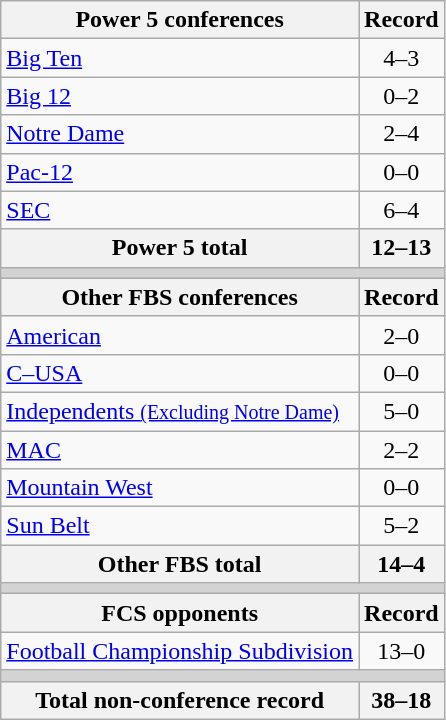<table class="wikitable">
<tr>
<th>Power 5 conferences</th>
<th>Record</th>
</tr>
<tr>
<td><a href='#'>Big Ten</a></td>
<td align=center>4–3</td>
</tr>
<tr>
<td><a href='#'>Big 12</a></td>
<td align=center>0–2</td>
</tr>
<tr>
<td><a href='#'>Notre Dame</a></td>
<td align=center>2–4</td>
</tr>
<tr>
<td><a href='#'>Pac-12</a></td>
<td align=center>0–0</td>
</tr>
<tr>
<td><a href='#'>SEC</a></td>
<td align=center>6–4</td>
</tr>
<tr>
<th>Power 5 total</th>
<th>12–13</th>
</tr>
<tr>
<th colspan="2" style="background:lightgrey;"></th>
</tr>
<tr>
<th>Other FBS conferences</th>
<th>Record</th>
</tr>
<tr>
<td><a href='#'>American</a></td>
<td align=center>2–0</td>
</tr>
<tr>
<td><a href='#'>C–USA</a></td>
<td align=center>0–0</td>
</tr>
<tr>
<td><a href='#'>Independents <small>(Excluding Notre Dame)</small></a></td>
<td align=center>5–0</td>
</tr>
<tr>
<td><a href='#'>MAC</a></td>
<td align=center>2–2</td>
</tr>
<tr>
<td><a href='#'>Mountain West</a></td>
<td align=center>0–0</td>
</tr>
<tr>
<td><a href='#'>Sun Belt</a></td>
<td align=center>5–2</td>
</tr>
<tr>
<th>Other FBS total</th>
<th>14–4</th>
</tr>
<tr>
<th colspan="2" style="background:lightgrey;"></th>
</tr>
<tr>
<th>FCS opponents</th>
<th>Record</th>
</tr>
<tr>
<td><a href='#'>Football Championship Subdivision</a></td>
<td align=center>13–0</td>
</tr>
<tr>
<th colspan="2" style="background:lightgrey;"></th>
</tr>
<tr>
<th>Total non-conference record</th>
<th>38–18</th>
</tr>
</table>
